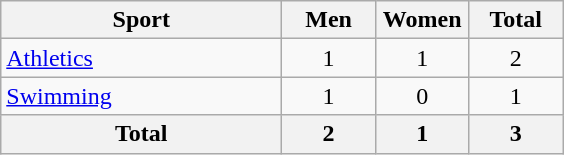<table class="wikitable sortable" style="text-align:center;">
<tr>
<th width=180>Sport</th>
<th width=55>Men</th>
<th width=55>Women</th>
<th width=55>Total</th>
</tr>
<tr>
<td align=left><a href='#'>Athletics</a></td>
<td>1</td>
<td>1</td>
<td>2</td>
</tr>
<tr>
<td align=left><a href='#'>Swimming</a></td>
<td>1</td>
<td>0</td>
<td>1</td>
</tr>
<tr>
<th>Total</th>
<th>2</th>
<th>1</th>
<th>3</th>
</tr>
</table>
